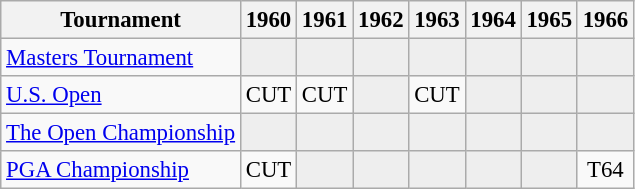<table class="wikitable" style="font-size:95%;text-align:center;">
<tr>
<th>Tournament</th>
<th>1960</th>
<th>1961</th>
<th>1962</th>
<th>1963</th>
<th>1964</th>
<th>1965</th>
<th>1966</th>
</tr>
<tr>
<td align="left"><a href='#'>Masters Tournament</a></td>
<td style="background:#eeeeee;"></td>
<td style="background:#eeeeee;"></td>
<td style="background:#eeeeee;"></td>
<td style="background:#eeeeee;"></td>
<td style="background:#eeeeee;"></td>
<td style="background:#eeeeee;"></td>
<td style="background:#eeeeee;"></td>
</tr>
<tr>
<td align="left"><a href='#'>U.S. Open</a></td>
<td>CUT</td>
<td>CUT</td>
<td style="background:#eeeeee;"></td>
<td>CUT</td>
<td style="background:#eeeeee;"></td>
<td style="background:#eeeeee;"></td>
<td style="background:#eeeeee;"></td>
</tr>
<tr>
<td align="left"><a href='#'>The Open Championship</a></td>
<td style="background:#eeeeee;"></td>
<td style="background:#eeeeee;"></td>
<td style="background:#eeeeee;"></td>
<td style="background:#eeeeee;"></td>
<td style="background:#eeeeee;"></td>
<td style="background:#eeeeee;"></td>
<td style="background:#eeeeee;"></td>
</tr>
<tr>
<td align="left"><a href='#'>PGA Championship</a></td>
<td>CUT</td>
<td style="background:#eeeeee;"></td>
<td style="background:#eeeeee;"></td>
<td style="background:#eeeeee;"></td>
<td style="background:#eeeeee;"></td>
<td style="background:#eeeeee;"></td>
<td>T64</td>
</tr>
</table>
